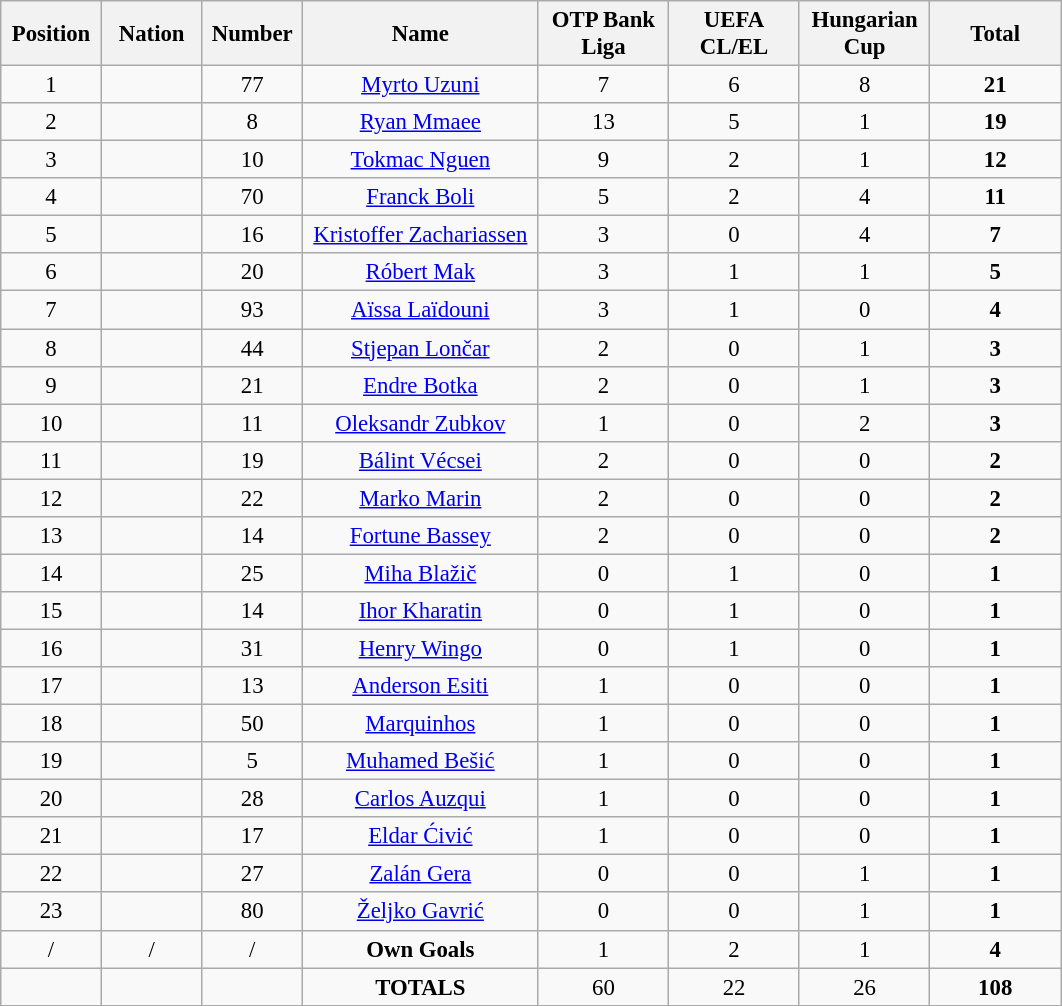<table class="wikitable" style="font-size: 95%; text-align: center;">
<tr>
<th width=60>Position</th>
<th width=60>Nation</th>
<th width=60>Number</th>
<th width=150>Name</th>
<th width=80>OTP Bank Liga</th>
<th width=80>UEFA CL/EL</th>
<th width=80>Hungarian Cup</th>
<th width=80>Total</th>
</tr>
<tr>
<td>1</td>
<td></td>
<td>77</td>
<td><a href='#'>Myrto Uzuni</a></td>
<td>7</td>
<td>6</td>
<td>8</td>
<td><strong>21</strong></td>
</tr>
<tr>
<td>2</td>
<td></td>
<td>8</td>
<td><a href='#'>Ryan Mmaee</a></td>
<td>13</td>
<td>5</td>
<td>1</td>
<td><strong>19</strong></td>
</tr>
<tr>
<td>3</td>
<td></td>
<td>10</td>
<td><a href='#'>Tokmac Nguen</a></td>
<td>9</td>
<td>2</td>
<td>1</td>
<td><strong>12</strong></td>
</tr>
<tr>
<td>4</td>
<td></td>
<td>70</td>
<td><a href='#'>Franck Boli</a></td>
<td>5</td>
<td>2</td>
<td>4</td>
<td><strong>11</strong></td>
</tr>
<tr>
<td>5</td>
<td></td>
<td>16</td>
<td><a href='#'>Kristoffer Zachariassen</a></td>
<td>3</td>
<td>0</td>
<td>4</td>
<td><strong>7</strong></td>
</tr>
<tr>
<td>6</td>
<td></td>
<td>20</td>
<td><a href='#'>Róbert Mak</a></td>
<td>3</td>
<td>1</td>
<td>1</td>
<td><strong>5</strong></td>
</tr>
<tr>
<td>7</td>
<td></td>
<td>93</td>
<td><a href='#'>Aïssa Laïdouni</a></td>
<td>3</td>
<td>1</td>
<td>0</td>
<td><strong>4</strong></td>
</tr>
<tr>
<td>8</td>
<td></td>
<td>44</td>
<td><a href='#'>Stjepan Lončar</a></td>
<td>2</td>
<td>0</td>
<td>1</td>
<td><strong>3</strong></td>
</tr>
<tr>
<td>9</td>
<td></td>
<td>21</td>
<td><a href='#'>Endre Botka</a></td>
<td>2</td>
<td>0</td>
<td>1</td>
<td><strong>3</strong></td>
</tr>
<tr>
<td>10</td>
<td></td>
<td>11</td>
<td><a href='#'>Oleksandr Zubkov</a></td>
<td>1</td>
<td>0</td>
<td>2</td>
<td><strong>3</strong></td>
</tr>
<tr>
<td>11</td>
<td></td>
<td>19</td>
<td><a href='#'>Bálint Vécsei</a></td>
<td>2</td>
<td>0</td>
<td>0</td>
<td><strong>2</strong></td>
</tr>
<tr>
<td>12</td>
<td></td>
<td>22</td>
<td><a href='#'>Marko Marin</a></td>
<td>2</td>
<td>0</td>
<td>0</td>
<td><strong>2</strong></td>
</tr>
<tr>
<td>13</td>
<td></td>
<td>14</td>
<td><a href='#'>Fortune Bassey</a></td>
<td>2</td>
<td>0</td>
<td>0</td>
<td><strong>2</strong></td>
</tr>
<tr>
<td>14</td>
<td></td>
<td>25</td>
<td><a href='#'>Miha Blažič</a></td>
<td>0</td>
<td>1</td>
<td>0</td>
<td><strong>1</strong></td>
</tr>
<tr>
<td>15</td>
<td></td>
<td>14</td>
<td><a href='#'>Ihor Kharatin</a></td>
<td>0</td>
<td>1</td>
<td>0</td>
<td><strong>1</strong></td>
</tr>
<tr>
<td>16</td>
<td></td>
<td>31</td>
<td><a href='#'>Henry Wingo</a></td>
<td>0</td>
<td>1</td>
<td>0</td>
<td><strong>1</strong></td>
</tr>
<tr>
<td>17</td>
<td></td>
<td>13</td>
<td><a href='#'>Anderson Esiti</a></td>
<td>1</td>
<td>0</td>
<td>0</td>
<td><strong>1</strong></td>
</tr>
<tr>
<td>18</td>
<td></td>
<td>50</td>
<td><a href='#'>Marquinhos</a></td>
<td>1</td>
<td>0</td>
<td>0</td>
<td><strong>1</strong></td>
</tr>
<tr>
<td>19</td>
<td></td>
<td>5</td>
<td><a href='#'>Muhamed Bešić</a></td>
<td>1</td>
<td>0</td>
<td>0</td>
<td><strong>1</strong></td>
</tr>
<tr>
<td>20</td>
<td></td>
<td>28</td>
<td><a href='#'>Carlos Auzqui</a></td>
<td>1</td>
<td>0</td>
<td>0</td>
<td><strong>1</strong></td>
</tr>
<tr>
<td>21</td>
<td></td>
<td>17</td>
<td><a href='#'>Eldar Ćivić</a></td>
<td>1</td>
<td>0</td>
<td>0</td>
<td><strong>1</strong></td>
</tr>
<tr>
<td>22</td>
<td></td>
<td>27</td>
<td><a href='#'>Zalán Gera</a></td>
<td>0</td>
<td>0</td>
<td>1</td>
<td><strong>1</strong></td>
</tr>
<tr>
<td>23</td>
<td></td>
<td>80</td>
<td><a href='#'>Željko Gavrić</a></td>
<td>0</td>
<td>0</td>
<td>1</td>
<td><strong>1</strong></td>
</tr>
<tr>
<td>/</td>
<td>/</td>
<td>/</td>
<td><strong>Own Goals</strong></td>
<td>1</td>
<td>2</td>
<td>1</td>
<td><strong>4</strong></td>
</tr>
<tr>
<td></td>
<td></td>
<td></td>
<td><strong>TOTALS</strong></td>
<td>60</td>
<td>22</td>
<td>26</td>
<td><strong>108</strong></td>
</tr>
</table>
